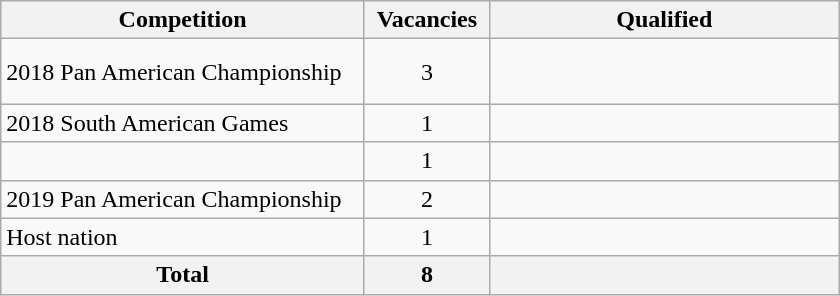<table class = "wikitable" width=560>
<tr>
<th width=300>Competition</th>
<th width=80>Vacancies</th>
<th width=300>Qualified</th>
</tr>
<tr>
<td>2018 Pan American Championship</td>
<td align="center">3</td>
<td><br><br></td>
</tr>
<tr>
<td>2018 South American Games</td>
<td align="center">1</td>
<td></td>
</tr>
<tr>
<td></td>
<td align="center">1</td>
<td></td>
</tr>
<tr>
<td>2019 Pan American Championship</td>
<td align="center">2</td>
<td><br></td>
</tr>
<tr>
<td>Host nation</td>
<td align="center">1</td>
<td></td>
</tr>
<tr>
<th>Total</th>
<th>8</th>
<th></th>
</tr>
</table>
